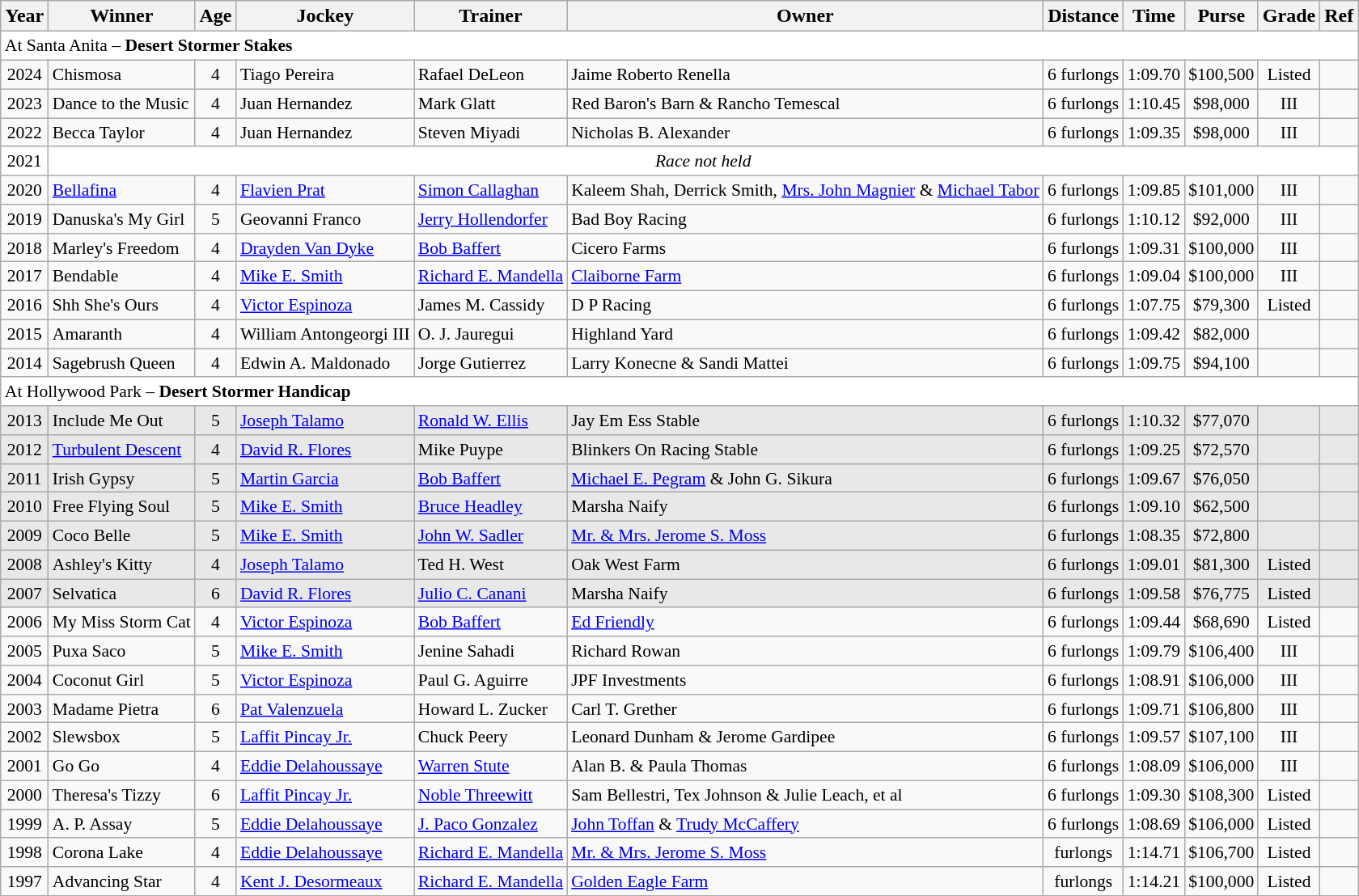<table class="wikitable sortable">
<tr>
<th>Year</th>
<th>Winner</th>
<th>Age</th>
<th>Jockey</th>
<th>Trainer</th>
<th>Owner</th>
<th>Distance</th>
<th>Time</th>
<th>Purse</th>
<th>Grade</th>
<th>Ref</th>
</tr>
<tr style="font-size:90%; background-color:white">
<td align="left" colspan=11>At Santa Anita – <strong>Desert Stormer Stakes</strong></td>
</tr>
<tr style="font-size:90%;">
<td align=center>2024</td>
<td>Chismosa</td>
<td align=center>4</td>
<td>Tiago Pereira</td>
<td>Rafael DeLeon</td>
<td>Jaime Roberto Renella</td>
<td align=center>6 furlongs</td>
<td align=center>1:09.70</td>
<td align=center>$100,500</td>
<td align=center>Listed</td>
<td></td>
</tr>
<tr style="font-size:90%;">
<td align=center>2023</td>
<td>Dance to the Music</td>
<td align=center>4</td>
<td>Juan Hernandez</td>
<td>Mark Glatt</td>
<td>Red Baron's Barn & Rancho Temescal</td>
<td align=center>6 furlongs</td>
<td align=center>1:10.45</td>
<td align=center>$98,000</td>
<td align=center>III</td>
<td></td>
</tr>
<tr style="font-size:90%;">
<td align=center>2022</td>
<td>Becca Taylor</td>
<td align=center>4</td>
<td>Juan Hernandez</td>
<td>Steven Miyadi</td>
<td>Nicholas B. Alexander</td>
<td align=center>6 furlongs</td>
<td align=center>1:09.35</td>
<td align=center>$98,000</td>
<td align=center>III</td>
<td></td>
</tr>
<tr style="font-size:90%; background-color:white">
<td align="center">2021</td>
<td align="center" colspan=10><em>Race not held</em></td>
</tr>
<tr style="font-size:90%;">
<td align=center>2020</td>
<td><a href='#'>Bellafina</a></td>
<td align=center>4</td>
<td><a href='#'>Flavien Prat</a></td>
<td><a href='#'>Simon Callaghan</a></td>
<td>Kaleem Shah, Derrick Smith, <a href='#'>Mrs. John Magnier</a> & <a href='#'>Michael Tabor</a></td>
<td align=center>6 furlongs</td>
<td align=center>1:09.85</td>
<td align=center>$101,000</td>
<td align=center>III</td>
<td></td>
</tr>
<tr style="font-size:90%;">
<td align=center>2019</td>
<td>Danuska's My Girl</td>
<td align=center>5</td>
<td>Geovanni Franco</td>
<td><a href='#'>Jerry Hollendorfer</a></td>
<td>Bad Boy Racing</td>
<td align=center>6 furlongs</td>
<td align=center>1:10.12</td>
<td align=center>$92,000</td>
<td align=center>III</td>
<td></td>
</tr>
<tr style="font-size:90%;">
<td align=center>2018</td>
<td>Marley's Freedom</td>
<td align=center>4</td>
<td><a href='#'>Drayden Van Dyke</a></td>
<td><a href='#'>Bob Baffert</a></td>
<td>Cicero Farms</td>
<td align=center>6 furlongs</td>
<td align=center>1:09.31</td>
<td align=center>$100,000</td>
<td align=center>III</td>
<td></td>
</tr>
<tr style="font-size:90%;">
<td align=center>2017</td>
<td>Bendable</td>
<td align=center>4</td>
<td><a href='#'>Mike E. Smith</a></td>
<td><a href='#'>Richard E. Mandella</a></td>
<td><a href='#'>Claiborne Farm</a></td>
<td align=center>6 furlongs</td>
<td align=center>1:09.04</td>
<td align=center>$100,000</td>
<td align=center>III</td>
<td></td>
</tr>
<tr style="font-size:90%;">
<td align=center>2016</td>
<td>Shh She's Ours</td>
<td align=center>4</td>
<td><a href='#'>Victor Espinoza</a></td>
<td>James M. Cassidy</td>
<td>D P Racing</td>
<td align=center>6 furlongs</td>
<td align=center>1:07.75</td>
<td align=center>$79,300</td>
<td align=center>Listed</td>
<td></td>
</tr>
<tr style="font-size:90%;">
<td align=center>2015</td>
<td>Amaranth</td>
<td align=center>4</td>
<td>William Antongeorgi III</td>
<td>O. J. Jauregui</td>
<td>Highland Yard</td>
<td align=center>6 furlongs</td>
<td align=center>1:09.42</td>
<td align=center>$82,000</td>
<td align=center></td>
<td></td>
</tr>
<tr style="font-size:90%;">
<td align=center>2014</td>
<td>Sagebrush Queen</td>
<td align=center>4</td>
<td>Edwin A. Maldonado</td>
<td>Jorge Gutierrez</td>
<td>Larry Konecne & Sandi Mattei</td>
<td align=center>6 furlongs</td>
<td align=center>1:09.75</td>
<td align=center>$94,100</td>
<td align=center></td>
<td></td>
</tr>
<tr style="font-size:90%; background-color:white">
<td align="left" colspan=11>At Hollywood Park – <strong>Desert Stormer Handicap </strong></td>
</tr>
<tr style="font-size:90%; background-color:#E8E8E8">
<td align=center>2013</td>
<td>Include Me Out</td>
<td align=center>5</td>
<td><a href='#'>Joseph Talamo</a></td>
<td><a href='#'>Ronald W. Ellis</a></td>
<td>Jay Em Ess Stable</td>
<td align=center>6 furlongs</td>
<td align=center>1:10.32</td>
<td align=center>$77,070</td>
<td align=center></td>
<td></td>
</tr>
<tr style="font-size:90%; background-color:#E8E8E8">
<td align=center>2012</td>
<td><a href='#'>Turbulent Descent</a></td>
<td align=center>4</td>
<td><a href='#'>David R. Flores</a></td>
<td>Mike Puype</td>
<td>Blinkers On Racing Stable</td>
<td align=center>6 furlongs</td>
<td align=center>1:09.25</td>
<td align=center>$72,570</td>
<td align=center></td>
<td></td>
</tr>
<tr style="font-size:90%; background-color:#E8E8E8">
<td align=center>2011</td>
<td>Irish Gypsy</td>
<td align=center>5</td>
<td><a href='#'>Martin Garcia</a></td>
<td><a href='#'>Bob Baffert</a></td>
<td><a href='#'>Michael E. Pegram</a> & John G. Sikura</td>
<td align=center>6 furlongs</td>
<td align=center>1:09.67</td>
<td align=center>$76,050</td>
<td align=center></td>
<td></td>
</tr>
<tr style="font-size:90%; background-color:#E8E8E8">
<td align=center>2010</td>
<td>Free Flying Soul</td>
<td align=center>5</td>
<td><a href='#'>Mike E. Smith</a></td>
<td><a href='#'>Bruce Headley</a></td>
<td>Marsha Naify</td>
<td align=center>6 furlongs</td>
<td align=center>1:09.10</td>
<td align=center>$62,500</td>
<td align=center></td>
<td></td>
</tr>
<tr style="font-size:90%; background-color:#E8E8E8">
<td align=center>2009</td>
<td>Coco Belle</td>
<td align=center>5</td>
<td><a href='#'>Mike E. Smith</a></td>
<td><a href='#'>John W. Sadler</a></td>
<td><a href='#'>Mr. & Mrs. Jerome S. Moss</a></td>
<td align=center>6 furlongs</td>
<td align=center>1:08.35</td>
<td align=center>$72,800</td>
<td align=center></td>
<td></td>
</tr>
<tr style="font-size:90%; background-color:#E8E8E8">
<td align=center>2008</td>
<td>Ashley's Kitty</td>
<td align=center>4</td>
<td><a href='#'>Joseph Talamo</a></td>
<td>Ted H. West</td>
<td>Oak West Farm</td>
<td align=center>6 furlongs</td>
<td align=center>1:09.01</td>
<td align=center>$81,300</td>
<td align=center>Listed</td>
<td></td>
</tr>
<tr style="font-size:90%; background-color:#E8E8E8">
<td align=center>2007</td>
<td>Selvatica</td>
<td align=center>6</td>
<td><a href='#'>David R. Flores</a></td>
<td><a href='#'>Julio C. Canani</a></td>
<td>Marsha Naify</td>
<td align=center>6 furlongs</td>
<td align=center>1:09.58</td>
<td align=center>$76,775</td>
<td align=center>Listed</td>
<td></td>
</tr>
<tr style="font-size:90%;">
<td align=center>2006</td>
<td>My Miss Storm Cat</td>
<td align=center>4</td>
<td><a href='#'>Victor Espinoza</a></td>
<td><a href='#'>Bob Baffert</a></td>
<td><a href='#'>Ed Friendly</a></td>
<td align=center>6 furlongs</td>
<td align=center>1:09.44</td>
<td align=center>$68,690</td>
<td align=center>Listed</td>
<td></td>
</tr>
<tr style="font-size:90%;">
<td align=center>2005</td>
<td>Puxa Saco</td>
<td align=center>5</td>
<td><a href='#'>Mike E. Smith</a></td>
<td>Jenine Sahadi</td>
<td>Richard Rowan</td>
<td align=center>6 furlongs</td>
<td align=center>1:09.79</td>
<td align=center>$106,400</td>
<td align=center>III</td>
<td></td>
</tr>
<tr style="font-size:90%;">
<td align=center>2004</td>
<td>Coconut Girl</td>
<td align=center>5</td>
<td><a href='#'>Victor Espinoza</a></td>
<td>Paul G. Aguirre</td>
<td>JPF Investments</td>
<td align=center>6 furlongs</td>
<td align=center>1:08.91</td>
<td align=center>$106,000</td>
<td align=center>III</td>
<td></td>
</tr>
<tr style="font-size:90%;">
<td align=center>2003</td>
<td>Madame Pietra</td>
<td align=center>6</td>
<td><a href='#'>Pat Valenzuela</a></td>
<td>Howard L. Zucker</td>
<td>Carl T. Grether</td>
<td align=center>6 furlongs</td>
<td align=center>1:09.71</td>
<td align=center>$106,800</td>
<td align=center>III</td>
<td></td>
</tr>
<tr style="font-size:90%;">
<td align=center>2002</td>
<td>Slewsbox</td>
<td align=center>5</td>
<td><a href='#'>Laffit Pincay Jr.</a></td>
<td>Chuck Peery</td>
<td>Leonard Dunham & Jerome Gardipee</td>
<td align=center>6 furlongs</td>
<td align=center>1:09.57</td>
<td align=center>$107,100</td>
<td align=center>III</td>
<td></td>
</tr>
<tr style="font-size:90%;">
<td align=center>2001</td>
<td>Go Go</td>
<td align=center>4</td>
<td><a href='#'>Eddie Delahoussaye</a></td>
<td><a href='#'>Warren Stute</a></td>
<td>Alan B. & Paula Thomas</td>
<td align=center>6 furlongs</td>
<td align=center>1:08.09</td>
<td align=center>$106,000</td>
<td align=center>III</td>
<td></td>
</tr>
<tr style="font-size:90%;">
<td align=center>2000</td>
<td>Theresa's Tizzy</td>
<td align=center>6</td>
<td><a href='#'>Laffit Pincay Jr.</a></td>
<td><a href='#'>Noble Threewitt</a></td>
<td>Sam Bellestri, Tex Johnson & Julie Leach, et al</td>
<td align=center>6 furlongs</td>
<td align=center>1:09.30</td>
<td align=center>$108,300</td>
<td align=center>Listed</td>
<td></td>
</tr>
<tr style="font-size:90%;">
<td align=center>1999</td>
<td>A. P. Assay</td>
<td align=center>5</td>
<td><a href='#'>Eddie Delahoussaye</a></td>
<td><a href='#'>J. Paco Gonzalez</a></td>
<td><a href='#'>John Toffan</a> & <a href='#'>Trudy McCaffery</a></td>
<td align=center>6 furlongs</td>
<td align=center>1:08.69</td>
<td align=center>$106,000</td>
<td align=center>Listed</td>
<td></td>
</tr>
<tr style="font-size:90%;">
<td align=center>1998</td>
<td>Corona Lake</td>
<td align=center>4</td>
<td><a href='#'>Eddie Delahoussaye</a></td>
<td><a href='#'>Richard E. Mandella</a></td>
<td><a href='#'>Mr. & Mrs. Jerome S. Moss</a></td>
<td align=center> furlongs</td>
<td align=center>1:14.71</td>
<td align=center>$106,700</td>
<td align=center>Listed</td>
<td></td>
</tr>
<tr style="font-size:90%;">
<td align=center>1997</td>
<td>Advancing Star</td>
<td align=center>4</td>
<td><a href='#'>Kent J. Desormeaux</a></td>
<td><a href='#'>Richard E. Mandella</a></td>
<td><a href='#'>Golden Eagle Farm</a></td>
<td align=center> furlongs</td>
<td align=center>1:14.21</td>
<td align=center>$100,000</td>
<td align=center>Listed</td>
<td></td>
</tr>
</table>
